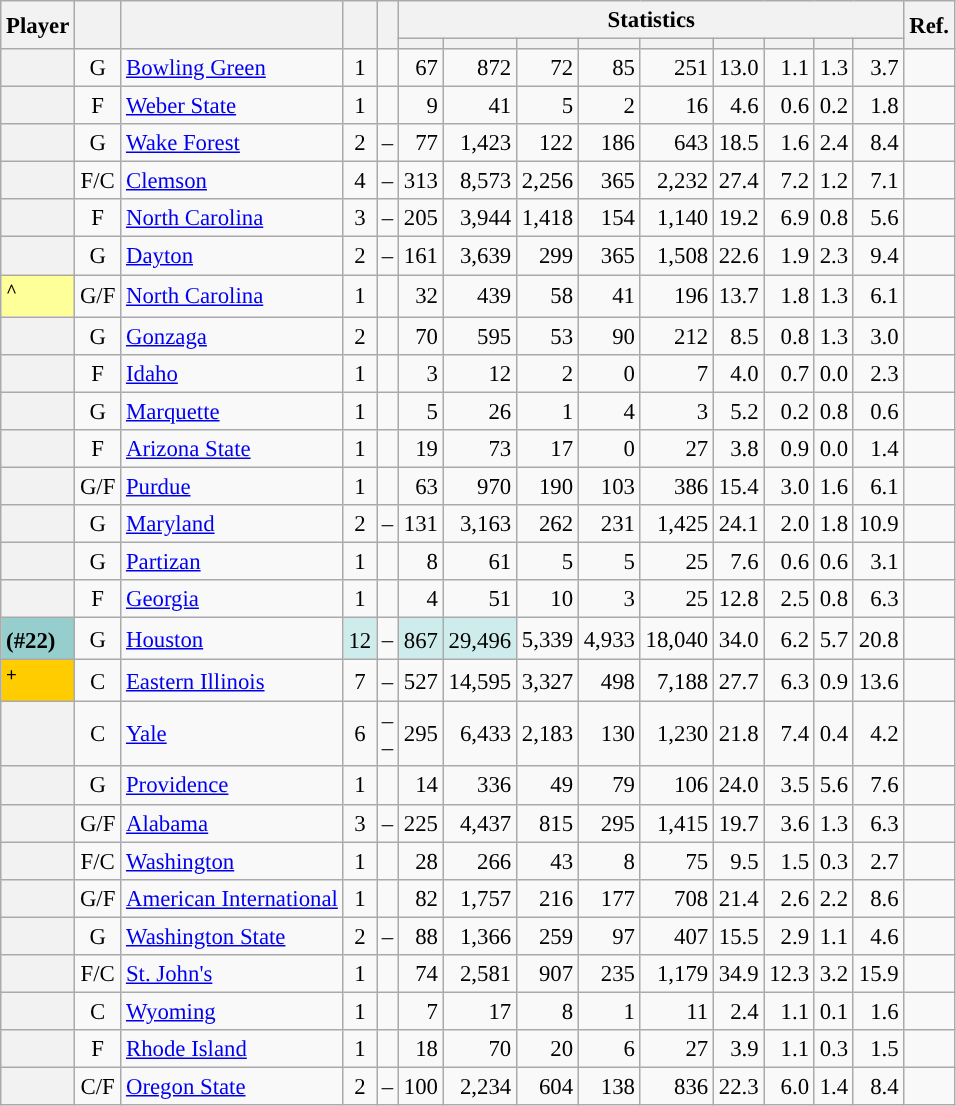<table class="wikitable sortable" style="font-size:95%; text-align:right;">
<tr>
<th scope=col rowspan="2">Player</th>
<th scope=col rowspan="2"></th>
<th scope=col rowspan="2"></th>
<th scope=col rowspan="2"></th>
<th scope=col rowspan="2"></th>
<th scope=colgroup colspan="9">Statistics</th>
<th scope=col rowspan="2">Ref.</th>
</tr>
<tr>
<th scope=col></th>
<th scope=col></th>
<th scope=col></th>
<th scope=col></th>
<th scope=col></th>
<th scope=col></th>
<th scope=col></th>
<th scope=col></th>
<th scope=col></th>
</tr>
<tr>
<th scope=row style="text-align:left;"></th>
<td align="center">G</td>
<td align="left"><a href='#'>Bowling Green</a></td>
<td align="center">1</td>
<td align="center"></td>
<td>67</td>
<td>872</td>
<td>72</td>
<td>85</td>
<td>251</td>
<td>13.0</td>
<td>1.1</td>
<td>1.3</td>
<td>3.7</td>
<td align=center></td>
</tr>
<tr>
<th scope=row style="text-align:left;"></th>
<td align="center">F</td>
<td align="left"><a href='#'>Weber State</a></td>
<td align="center">1</td>
<td align="center"></td>
<td>9</td>
<td>41</td>
<td>5</td>
<td>2</td>
<td>16</td>
<td>4.6</td>
<td>0.6</td>
<td>0.2</td>
<td>1.8</td>
<td align=center></td>
</tr>
<tr>
<th scope=row style="text-align:left;"></th>
<td align="center">G</td>
<td align="left"><a href='#'>Wake Forest</a></td>
<td align="center">2</td>
<td align="center">–</td>
<td>77</td>
<td>1,423</td>
<td>122</td>
<td>186</td>
<td>643</td>
<td>18.5</td>
<td>1.6</td>
<td>2.4</td>
<td>8.4</td>
<td align=center></td>
</tr>
<tr>
<th scope=row style="text-align:left;"></th>
<td align="center">F/C</td>
<td align="left"><a href='#'>Clemson</a></td>
<td align="center">4</td>
<td align="center">–</td>
<td>313</td>
<td>8,573</td>
<td>2,256</td>
<td>365</td>
<td>2,232</td>
<td>27.4</td>
<td>7.2</td>
<td>1.2</td>
<td>7.1</td>
<td align=center></td>
</tr>
<tr>
<th scope=row style="text-align:left;"></th>
<td align="center">F</td>
<td align="left"><a href='#'>North Carolina</a></td>
<td align="center">3</td>
<td align="center">–</td>
<td>205</td>
<td>3,944</td>
<td>1,418</td>
<td>154</td>
<td>1,140</td>
<td>19.2</td>
<td>6.9</td>
<td>0.8</td>
<td>5.6</td>
<td align=center></td>
</tr>
<tr>
<th scope=row style="text-align:left;"></th>
<td align="center">G</td>
<td align="left"><a href='#'>Dayton</a></td>
<td align="center">2</td>
<td align="center">–</td>
<td>161</td>
<td>3,639</td>
<td>299</td>
<td>365</td>
<td>1,508</td>
<td>22.6</td>
<td>1.9</td>
<td>2.3</td>
<td>9.4</td>
<td align=center></td>
</tr>
<tr>
<th scope=row style="text-align:left; background-color:#FFFF99;"><sup>^</sup></th>
<td align="center">G/F</td>
<td align="left"><a href='#'>North Carolina</a></td>
<td align="center">1</td>
<td align="center"></td>
<td>32</td>
<td>439</td>
<td>58</td>
<td>41</td>
<td>196</td>
<td>13.7</td>
<td>1.8</td>
<td>1.3</td>
<td>6.1</td>
<td align=center></td>
</tr>
<tr>
<th scope=row style="text-align:left;"></th>
<td align="center">G</td>
<td align="left"><a href='#'>Gonzaga</a></td>
<td align="center">2</td>
<td align="center"><br></td>
<td>70</td>
<td>595</td>
<td>53</td>
<td>90</td>
<td>212</td>
<td>8.5</td>
<td>0.8</td>
<td>1.3</td>
<td>3.0</td>
<td align=center></td>
</tr>
<tr>
<th scope=row style="text-align:left;"></th>
<td align="center">F</td>
<td align="left"><a href='#'>Idaho</a></td>
<td align="center">1</td>
<td align="center"></td>
<td>3</td>
<td>12</td>
<td>2</td>
<td>0</td>
<td>7</td>
<td>4.0</td>
<td>0.7</td>
<td>0.0</td>
<td>2.3</td>
<td align=center></td>
</tr>
<tr>
<th scope=row style="text-align:left;"></th>
<td align="center">G</td>
<td align="left"><a href='#'>Marquette</a></td>
<td align="center">1</td>
<td align="center"></td>
<td>5</td>
<td>26</td>
<td>1</td>
<td>4</td>
<td>3</td>
<td>5.2</td>
<td>0.2</td>
<td>0.8</td>
<td>0.6</td>
<td align=center></td>
</tr>
<tr>
<th scope=row style="text-align:left;"></th>
<td align="center">F</td>
<td align="left"><a href='#'>Arizona State</a></td>
<td align="center">1</td>
<td align="center"></td>
<td>19</td>
<td>73</td>
<td>17</td>
<td>0</td>
<td>27</td>
<td>3.8</td>
<td>0.9</td>
<td>0.0</td>
<td>1.4</td>
<td align=center></td>
</tr>
<tr>
<th scope=row style="text-align:left;"></th>
<td align="center">G/F</td>
<td align="left"><a href='#'>Purdue</a></td>
<td align="center">1</td>
<td align="center"></td>
<td>63</td>
<td>970</td>
<td>190</td>
<td>103</td>
<td>386</td>
<td>15.4</td>
<td>3.0</td>
<td>1.6</td>
<td>6.1</td>
<td align=center></td>
</tr>
<tr>
<th scope=row style="text-align:left;"></th>
<td align="center">G</td>
<td align="left"><a href='#'>Maryland</a></td>
<td align="center">2</td>
<td align="center">–</td>
<td>131</td>
<td>3,163</td>
<td>262</td>
<td>231</td>
<td>1,425</td>
<td>24.1</td>
<td>2.0</td>
<td>1.8</td>
<td>10.9</td>
<td align=center></td>
</tr>
<tr>
<th scope=row style="text-align:left;"></th>
<td align="center">G</td>
<td align="left"> <a href='#'>Partizan</a></td>
<td align="center">1</td>
<td align="center"></td>
<td>8</td>
<td>61</td>
<td>5</td>
<td>5</td>
<td>25</td>
<td>7.6</td>
<td>0.6</td>
<td>0.6</td>
<td>3.1</td>
<td align=center></td>
</tr>
<tr>
<th scope=row style="text-align:left;"></th>
<td align="center">F</td>
<td align="left"><a href='#'>Georgia</a></td>
<td align="center">1</td>
<td align="center"></td>
<td>4</td>
<td>51</td>
<td>10</td>
<td>3</td>
<td>25</td>
<td>12.8</td>
<td>2.5</td>
<td>0.8</td>
<td>6.3</td>
<td align=center></td>
</tr>
<tr>
<th scope=row style="text-align:left; background-color:#96cdcd;"><sup></sup> (#22)</th>
<td align="center">G</td>
<td align="left"><a href='#'>Houston</a></td>
<td align="center" bgcolor="#CFECEC">12<sup></sup></td>
<td align="center">–</td>
<td bgcolor="#CFECEC">867<sup></sup></td>
<td bgcolor="#CFECEC">29,496<sup></sup></td>
<td>5,339</td>
<td>4,933</td>
<td>18,040</td>
<td>34.0</td>
<td>6.2</td>
<td>5.7</td>
<td>20.8</td>
<td align=center></td>
</tr>
<tr>
<th scope=row style="text-align:left; background-color:#FFCC00;"><sup>+</sup></th>
<td align="center">C</td>
<td align="left"><a href='#'>Eastern Illinois</a></td>
<td align="center">7</td>
<td align="center">–</td>
<td>527</td>
<td>14,595</td>
<td>3,327</td>
<td>498</td>
<td>7,188</td>
<td>27.7</td>
<td>6.3</td>
<td>0.9</td>
<td>13.6</td>
<td align=center></td>
</tr>
<tr>
<th scope=row style="text-align:left;"></th>
<td align="center">C</td>
<td align="left"><a href='#'>Yale</a></td>
<td align="center">6</td>
<td align="center">–<br>–</td>
<td>295</td>
<td>6,433</td>
<td>2,183</td>
<td>130</td>
<td>1,230</td>
<td>21.8</td>
<td>7.4</td>
<td>0.4</td>
<td>4.2</td>
<td align=center></td>
</tr>
<tr>
<th scope=row style="text-align:left;"></th>
<td align="center">G</td>
<td align="left"><a href='#'>Providence</a></td>
<td align="center">1</td>
<td align="center"></td>
<td>14</td>
<td>336</td>
<td>49</td>
<td>79</td>
<td>106</td>
<td>24.0</td>
<td>3.5</td>
<td>5.6</td>
<td>7.6</td>
<td align=center></td>
</tr>
<tr>
<th scope=row style="text-align:left;"></th>
<td align="center">G/F</td>
<td align="left"><a href='#'>Alabama</a></td>
<td align="center">3</td>
<td align="center">–</td>
<td>225</td>
<td>4,437</td>
<td>815</td>
<td>295</td>
<td>1,415</td>
<td>19.7</td>
<td>3.6</td>
<td>1.3</td>
<td>6.3</td>
<td align=center></td>
</tr>
<tr>
<th scope=row style="text-align:left;"></th>
<td align="center">F/C</td>
<td align="left"><a href='#'>Washington</a></td>
<td align="center">1</td>
<td align="center"></td>
<td>28</td>
<td>266</td>
<td>43</td>
<td>8</td>
<td>75</td>
<td>9.5</td>
<td>1.5</td>
<td>0.3</td>
<td>2.7</td>
<td align=center></td>
</tr>
<tr>
<th scope=row style="text-align:left;"></th>
<td align="center">G/F</td>
<td align="left"><a href='#'>American International</a></td>
<td align="center">1</td>
<td align="center"></td>
<td>82</td>
<td>1,757</td>
<td>216</td>
<td>177</td>
<td>708</td>
<td>21.4</td>
<td>2.6</td>
<td>2.2</td>
<td>8.6</td>
<td align=center></td>
</tr>
<tr>
<th scope=row style="text-align:left;"></th>
<td align="center">G</td>
<td align="left"><a href='#'>Washington State</a></td>
<td align="center">2</td>
<td align="center">–</td>
<td>88</td>
<td>1,366</td>
<td>259</td>
<td>97</td>
<td>407</td>
<td>15.5</td>
<td>2.9</td>
<td>1.1</td>
<td>4.6</td>
<td align=center></td>
</tr>
<tr>
<th scope=row style="text-align:left;"></th>
<td align="center">F/C</td>
<td align="left"><a href='#'>St. John's</a></td>
<td align="center">1</td>
<td align="center"></td>
<td>74</td>
<td>2,581</td>
<td>907</td>
<td>235</td>
<td>1,179</td>
<td>34.9</td>
<td>12.3</td>
<td>3.2</td>
<td>15.9</td>
<td align=center></td>
</tr>
<tr>
<th scope=row style="text-align:left;"></th>
<td align="center">C</td>
<td align="left"><a href='#'>Wyoming</a></td>
<td align="center">1</td>
<td align="center"></td>
<td>7</td>
<td>17</td>
<td>8</td>
<td>1</td>
<td>11</td>
<td>2.4</td>
<td>1.1</td>
<td>0.1</td>
<td>1.6</td>
<td align=center></td>
</tr>
<tr>
<th scope=row style="text-align:left;"></th>
<td align="center">F</td>
<td align="left"><a href='#'>Rhode Island</a></td>
<td align="center">1</td>
<td align="center"></td>
<td>18</td>
<td>70</td>
<td>20</td>
<td>6</td>
<td>27</td>
<td>3.9</td>
<td>1.1</td>
<td>0.3</td>
<td>1.5</td>
<td align=center></td>
</tr>
<tr>
<th scope=row style="text-align:left;"></th>
<td align="center">C/F</td>
<td align="left"><a href='#'>Oregon State</a></td>
<td align="center">2</td>
<td align="center">–</td>
<td>100</td>
<td>2,234</td>
<td>604</td>
<td>138</td>
<td>836</td>
<td>22.3</td>
<td>6.0</td>
<td>1.4</td>
<td>8.4</td>
<td align=center></td>
</tr>
</table>
